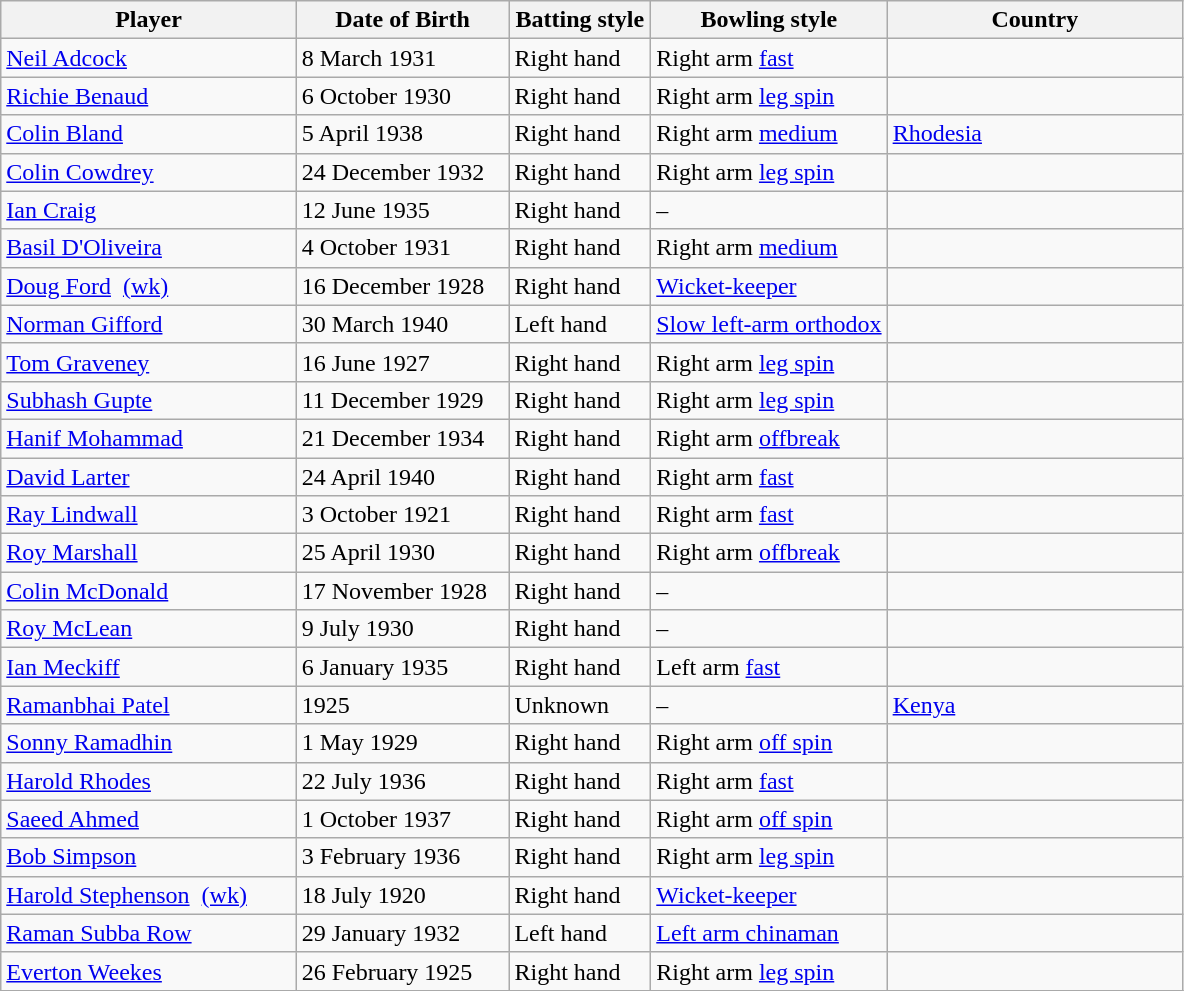<table class="wikitable">
<tr>
<th width="25%">Player</th>
<th width="18%">Date of Birth</th>
<th width="12%">Batting style</th>
<th width="20%">Bowling style</th>
<th width="25%">Country</th>
</tr>
<tr>
<td><a href='#'>Neil Adcock</a></td>
<td>8 March 1931</td>
<td>Right hand</td>
<td>Right arm <a href='#'>fast</a></td>
<td></td>
</tr>
<tr>
<td><a href='#'>Richie Benaud</a></td>
<td>6 October 1930</td>
<td>Right hand</td>
<td>Right arm <a href='#'>leg spin</a></td>
<td></td>
</tr>
<tr>
<td><a href='#'>Colin Bland</a></td>
<td>5 April 1938</td>
<td>Right hand</td>
<td>Right arm <a href='#'>medium</a></td>
<td> <a href='#'>Rhodesia</a></td>
</tr>
<tr>
<td><a href='#'>Colin Cowdrey</a></td>
<td>24 December 1932</td>
<td>Right hand</td>
<td>Right arm <a href='#'>leg spin</a></td>
<td></td>
</tr>
<tr>
<td><a href='#'>Ian Craig</a></td>
<td>12 June 1935</td>
<td>Right hand</td>
<td>–</td>
<td></td>
</tr>
<tr>
<td><a href='#'>Basil D'Oliveira</a></td>
<td>4 October 1931</td>
<td>Right hand</td>
<td>Right arm <a href='#'>medium</a></td>
<td></td>
</tr>
<tr>
<td><a href='#'>Doug Ford</a>  <a href='#'>(wk)</a></td>
<td>16 December 1928</td>
<td>Right hand</td>
<td><a href='#'>Wicket-keeper</a></td>
<td></td>
</tr>
<tr>
<td><a href='#'>Norman Gifford</a></td>
<td>30 March 1940</td>
<td>Left hand</td>
<td><a href='#'>Slow left-arm orthodox</a></td>
<td></td>
</tr>
<tr>
<td><a href='#'>Tom Graveney</a></td>
<td>16 June 1927</td>
<td>Right hand</td>
<td>Right arm <a href='#'>leg spin</a></td>
<td></td>
</tr>
<tr>
<td><a href='#'>Subhash Gupte</a></td>
<td>11 December 1929</td>
<td>Right hand</td>
<td>Right arm <a href='#'>leg spin</a></td>
<td></td>
</tr>
<tr>
<td><a href='#'>Hanif Mohammad</a></td>
<td>21 December 1934</td>
<td>Right hand</td>
<td>Right arm <a href='#'>offbreak</a></td>
<td></td>
</tr>
<tr>
<td><a href='#'>David Larter</a></td>
<td>24 April 1940</td>
<td>Right hand</td>
<td>Right arm <a href='#'>fast</a></td>
<td></td>
</tr>
<tr>
<td><a href='#'>Ray Lindwall</a></td>
<td>3 October 1921</td>
<td>Right hand</td>
<td>Right arm <a href='#'>fast</a></td>
<td></td>
</tr>
<tr>
<td><a href='#'>Roy Marshall</a></td>
<td>25 April 1930</td>
<td>Right hand</td>
<td>Right arm <a href='#'>offbreak</a></td>
<td></td>
</tr>
<tr>
<td><a href='#'>Colin McDonald</a></td>
<td>17 November 1928</td>
<td>Right hand</td>
<td>–</td>
<td></td>
</tr>
<tr>
<td><a href='#'>Roy McLean</a></td>
<td>9 July 1930</td>
<td>Right hand</td>
<td>–</td>
<td></td>
</tr>
<tr>
<td><a href='#'>Ian Meckiff</a></td>
<td>6 January 1935</td>
<td>Right hand</td>
<td>Left arm <a href='#'>fast</a></td>
<td></td>
</tr>
<tr>
<td><a href='#'>Ramanbhai Patel</a></td>
<td>1925</td>
<td>Unknown</td>
<td>–</td>
<td> <a href='#'>Kenya</a></td>
</tr>
<tr>
<td><a href='#'>Sonny Ramadhin</a></td>
<td>1 May 1929</td>
<td>Right hand</td>
<td>Right arm <a href='#'>off spin</a></td>
<td></td>
</tr>
<tr>
<td><a href='#'>Harold Rhodes</a></td>
<td>22 July 1936</td>
<td>Right hand</td>
<td>Right arm <a href='#'>fast</a></td>
<td></td>
</tr>
<tr>
<td><a href='#'>Saeed Ahmed</a></td>
<td>1 October 1937</td>
<td>Right hand</td>
<td>Right arm <a href='#'>off spin</a></td>
<td></td>
</tr>
<tr>
<td><a href='#'>Bob Simpson</a></td>
<td>3 February 1936</td>
<td>Right hand</td>
<td>Right arm <a href='#'>leg spin</a></td>
<td></td>
</tr>
<tr>
<td><a href='#'>Harold Stephenson</a>  <a href='#'>(wk)</a></td>
<td>18 July 1920</td>
<td>Right hand</td>
<td><a href='#'>Wicket-keeper</a></td>
<td></td>
</tr>
<tr>
<td><a href='#'>Raman Subba Row</a></td>
<td>29 January 1932</td>
<td>Left hand</td>
<td><a href='#'>Left arm chinaman</a></td>
<td></td>
</tr>
<tr>
<td><a href='#'>Everton Weekes</a></td>
<td>26 February 1925</td>
<td>Right hand</td>
<td>Right arm <a href='#'>leg spin</a></td>
<td></td>
</tr>
<tr>
</tr>
</table>
